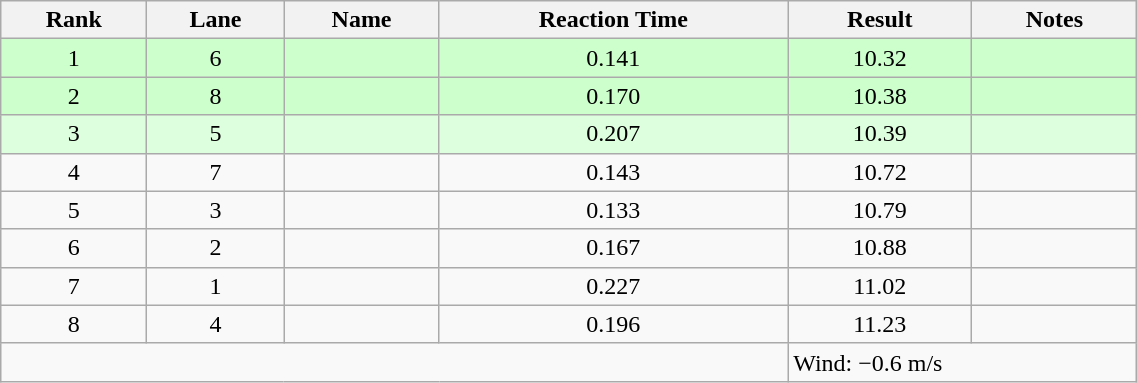<table class="wikitable" style="text-align:center;width: 60%">
<tr>
<th>Rank</th>
<th>Lane</th>
<th>Name</th>
<th>Reaction Time</th>
<th>Result</th>
<th>Notes</th>
</tr>
<tr bgcolor=ccffcc>
<td>1</td>
<td>6</td>
<td align="left"></td>
<td>0.141</td>
<td>10.32</td>
<td></td>
</tr>
<tr bgcolor=ccffcc>
<td>2</td>
<td>8</td>
<td align="left"></td>
<td>0.170</td>
<td>10.38</td>
<td></td>
</tr>
<tr bgcolor=ddffdd>
<td>3</td>
<td>5</td>
<td align="left"></td>
<td>0.207</td>
<td>10.39</td>
<td></td>
</tr>
<tr>
<td>4</td>
<td>7</td>
<td align="left"></td>
<td>0.143</td>
<td>10.72</td>
<td></td>
</tr>
<tr>
<td>5</td>
<td>3</td>
<td align="left"></td>
<td>0.133</td>
<td>10.79</td>
<td></td>
</tr>
<tr>
<td>6</td>
<td>2</td>
<td align="left"></td>
<td>0.167</td>
<td>10.88</td>
<td></td>
</tr>
<tr>
<td>7</td>
<td>1</td>
<td align="left"></td>
<td>0.227</td>
<td>11.02</td>
<td></td>
</tr>
<tr>
<td>8</td>
<td>4</td>
<td align="left"></td>
<td>0.196</td>
<td>11.23</td>
<td></td>
</tr>
<tr class="sortbottom">
<td colspan=4></td>
<td colspan="2" style="text-align:left;">Wind: −0.6 m/s</td>
</tr>
</table>
